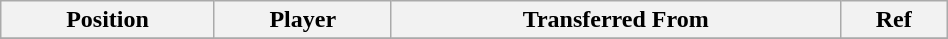<table class="wikitable sortable" style="width:50%; text-align:center; font-size:100%; text-align:left;">
<tr>
<th>Position</th>
<th>Player</th>
<th>Transferred From</th>
<th>Ref</th>
</tr>
<tr>
</tr>
</table>
